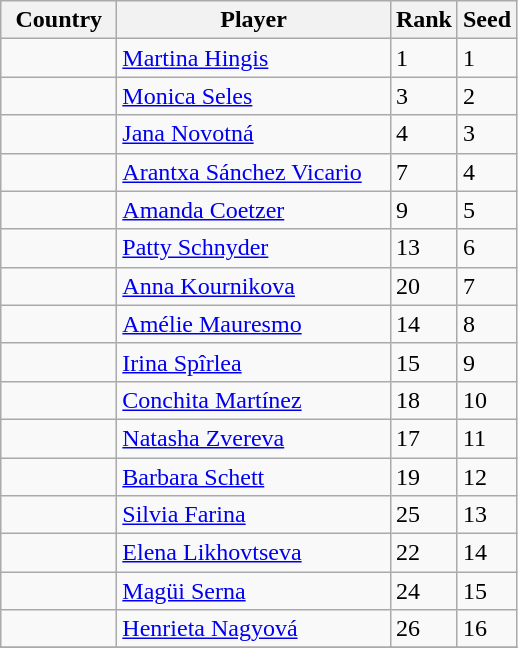<table class="wikitable" border="1">
<tr>
<th width="70">Country</th>
<th width="175">Player</th>
<th>Rank</th>
<th>Seed</th>
</tr>
<tr>
<td></td>
<td><a href='#'>Martina Hingis</a></td>
<td>1</td>
<td>1</td>
</tr>
<tr>
<td></td>
<td><a href='#'>Monica Seles</a></td>
<td>3</td>
<td>2</td>
</tr>
<tr>
<td></td>
<td><a href='#'>Jana Novotná</a></td>
<td>4</td>
<td>3</td>
</tr>
<tr>
<td></td>
<td><a href='#'>Arantxa Sánchez Vicario</a></td>
<td>7</td>
<td>4</td>
</tr>
<tr>
<td></td>
<td><a href='#'>Amanda Coetzer</a></td>
<td>9</td>
<td>5</td>
</tr>
<tr>
<td></td>
<td><a href='#'>Patty Schnyder</a></td>
<td>13</td>
<td>6</td>
</tr>
<tr>
<td></td>
<td><a href='#'>Anna Kournikova</a></td>
<td>20</td>
<td>7</td>
</tr>
<tr>
<td></td>
<td><a href='#'>Amélie Mauresmo</a></td>
<td>14</td>
<td>8</td>
</tr>
<tr>
<td></td>
<td><a href='#'>Irina Spîrlea</a></td>
<td>15</td>
<td>9</td>
</tr>
<tr>
<td></td>
<td><a href='#'>Conchita Martínez</a></td>
<td>18</td>
<td>10</td>
</tr>
<tr>
<td></td>
<td><a href='#'>Natasha Zvereva</a></td>
<td>17</td>
<td>11</td>
</tr>
<tr>
<td></td>
<td><a href='#'>Barbara Schett</a></td>
<td>19</td>
<td>12</td>
</tr>
<tr>
<td></td>
<td><a href='#'>Silvia Farina</a></td>
<td>25</td>
<td>13</td>
</tr>
<tr>
<td></td>
<td><a href='#'>Elena Likhovtseva</a></td>
<td>22</td>
<td>14</td>
</tr>
<tr>
<td></td>
<td><a href='#'>Magüi Serna</a></td>
<td>24</td>
<td>15</td>
</tr>
<tr>
<td></td>
<td><a href='#'>Henrieta Nagyová</a></td>
<td>26</td>
<td>16</td>
</tr>
<tr>
</tr>
</table>
